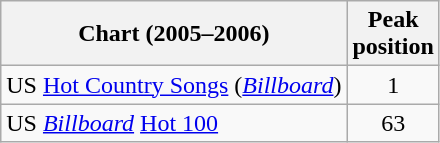<table class="wikitable sortable">
<tr>
<th align="left">Chart (2005–2006)</th>
<th align="center">Peak<br>position</th>
</tr>
<tr>
<td>US <a href='#'>Hot Country Songs</a> (<em><a href='#'>Billboard</a></em>)</td>
<td align="center">1</td>
</tr>
<tr>
<td>US <em><a href='#'>Billboard</a></em> <a href='#'>Hot 100</a></td>
<td align="center">63</td>
</tr>
</table>
